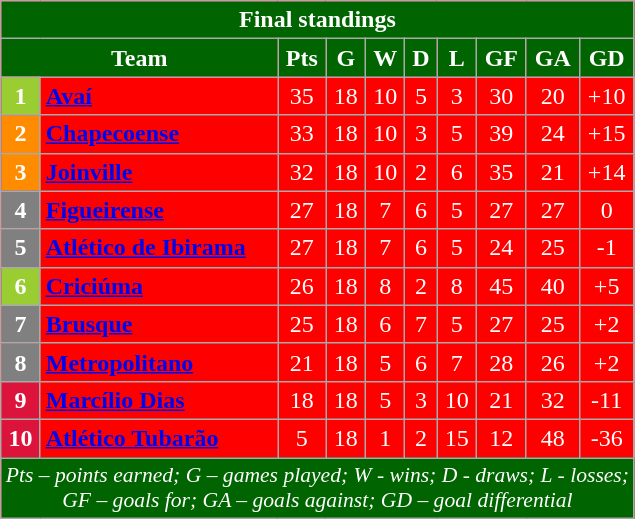<table class="wikitable" style="text-align:center; color:#ffffff; background:#ff0000">
<tr>
<th style="background:#006400" colspan="10">Final standings</th>
</tr>
<tr>
<th style="background:#006400" colspan="2">Team</th>
<th style="background:#006400">Pts</th>
<th style="background:#006400">G</th>
<th style="background:#006400">W</th>
<th style="background:#006400">D</th>
<th style="background:#006400">L</th>
<th style="background:#006400">GF</th>
<th style="background:#006400">GA</th>
<th style="background:#006400">GD</th>
</tr>
<tr>
<th style="background:#9acd32">1</th>
<td align=left><strong><a href='#'><span>Avaí</span></a></strong></td>
<td>35</td>
<td>18</td>
<td>10</td>
<td>5</td>
<td>3</td>
<td>30</td>
<td>20</td>
<td>+10</td>
</tr>
<tr>
<th style="background:#FF8C00">2</th>
<td align=left><strong><a href='#'><span>Chapecoense</span></a></strong></td>
<td>33</td>
<td>18</td>
<td>10</td>
<td>3</td>
<td>5</td>
<td>39</td>
<td>24</td>
<td>+15</td>
</tr>
<tr>
<th style="background:#FF8C00">3</th>
<td align=left><strong><a href='#'><span>Joinville</span></a></strong></td>
<td>32</td>
<td>18</td>
<td>10</td>
<td>2</td>
<td>6</td>
<td>35</td>
<td>21</td>
<td>+14</td>
</tr>
<tr>
<th style="background:#808080">4</th>
<td align=left><strong><a href='#'><span>Figueirense</span></a></strong></td>
<td>27</td>
<td>18</td>
<td>7</td>
<td>6</td>
<td>5</td>
<td>27</td>
<td>27</td>
<td>0</td>
</tr>
<tr>
<th style="background:#808080">5</th>
<td align=left><strong><a href='#'><span>Atlético de Ibirama</span></a></strong></td>
<td>27</td>
<td>18</td>
<td>7</td>
<td>6</td>
<td>5</td>
<td>24</td>
<td>25</td>
<td>-1</td>
</tr>
<tr>
<th style="background:#9acd32">6</th>
<td align=left><strong><a href='#'><span>Criciúma</span></a></strong></td>
<td>26</td>
<td>18</td>
<td>8</td>
<td>2</td>
<td>8</td>
<td>45</td>
<td>40</td>
<td>+5</td>
</tr>
<tr>
<th style="background:#808080">7</th>
<td align=left><strong><a href='#'><span>Brusque</span></a></strong></td>
<td>25</td>
<td>18</td>
<td>6</td>
<td>7</td>
<td>5</td>
<td>27</td>
<td>25</td>
<td>+2</td>
</tr>
<tr>
<th style="background:#808080">8</th>
<td align=left><strong><a href='#'><span>Metropolitano</span></a></strong></td>
<td>21</td>
<td>18</td>
<td>5</td>
<td>6</td>
<td>7</td>
<td>28</td>
<td>26</td>
<td>+2</td>
</tr>
<tr>
<th style="background:#DC143C">9</th>
<td align=left><strong><a href='#'><span>Marcílio Dias</span></a></strong></td>
<td>18</td>
<td>18</td>
<td>5</td>
<td>3</td>
<td>10</td>
<td>21</td>
<td>32</td>
<td>-11</td>
</tr>
<tr>
<th style="background:#DC143C">10</th>
<td align=left><strong><a href='#'><span>Atlético Tubarão</span></a></strong></td>
<td>5</td>
<td>18</td>
<td>1</td>
<td>2</td>
<td>15</td>
<td>12</td>
<td>48</td>
<td>-36</td>
</tr>
<tr>
<td colspan="10" style="background:#006400; font-size:90%; font-style:italic">Pts – points earned; G – games played; W - wins; D - draws; L - losses;<br>GF – goals for; GA – goals against; GD – goal differential</td>
</tr>
</table>
